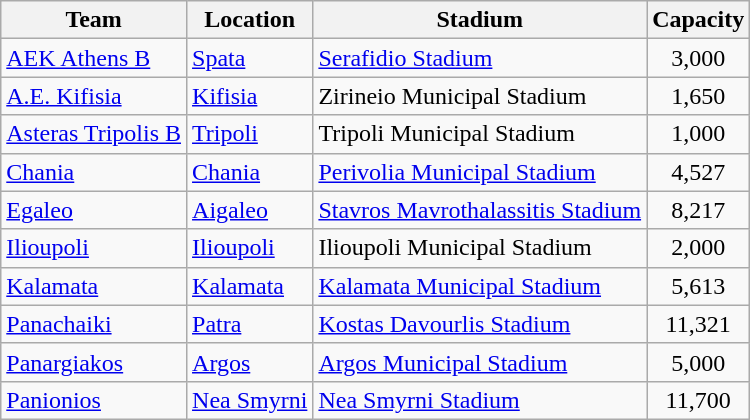<table class="wikitable sortable" style="text-align: left;">
<tr>
<th>Team</th>
<th>Location</th>
<th>Stadium</th>
<th>Capacity</th>
</tr>
<tr>
<td style="text-align:left;"><a href='#'>AEK Athens Β</a></td>
<td><a href='#'>Spata</a></td>
<td><a href='#'>Serafidio Stadium</a></td>
<td align="center">3,000</td>
</tr>
<tr>
<td style="text-align:left;"><a href='#'>A.E. Kifisia</a></td>
<td><a href='#'>Kifisia</a></td>
<td>Zirineio Municipal Stadium</td>
<td align="center">1,650</td>
</tr>
<tr>
<td style="text-align:left;"><a href='#'>Asteras Tripolis B</a></td>
<td><a href='#'>Tripoli</a></td>
<td>Tripoli Municipal Stadium</td>
<td align="center">1,000</td>
</tr>
<tr>
<td style="text-align:left;"><a href='#'>Chania</a></td>
<td><a href='#'>Chania</a></td>
<td><a href='#'>Perivolia Municipal Stadium</a></td>
<td align="center">4,527</td>
</tr>
<tr>
<td style="text-align:left;"><a href='#'>Egaleo</a></td>
<td><a href='#'>Aigaleo</a></td>
<td><a href='#'>Stavros Mavrothalassitis Stadium</a></td>
<td align="center">8,217</td>
</tr>
<tr>
<td style="text-align:left;"><a href='#'>Ilioupoli</a></td>
<td><a href='#'>Ilioupoli</a></td>
<td>Ilioupoli Municipal Stadium</td>
<td align="center">2,000</td>
</tr>
<tr>
<td style="text-align:left;"><a href='#'>Kalamata</a></td>
<td><a href='#'>Kalamata</a></td>
<td><a href='#'>Kalamata Municipal Stadium</a></td>
<td align="center">5,613</td>
</tr>
<tr>
<td style="text-align:left;"><a href='#'>Panachaiki</a></td>
<td><a href='#'>Patra</a></td>
<td><a href='#'>Kostas Davourlis Stadium</a></td>
<td align="center">11,321</td>
</tr>
<tr>
<td style="text-align:left;"><a href='#'>Panargiakos</a></td>
<td><a href='#'>Argos</a></td>
<td><a href='#'>Argos Municipal Stadium</a></td>
<td align="center">5,000</td>
</tr>
<tr>
<td style="text-align:left;"><a href='#'>Panionios</a></td>
<td><a href='#'>Nea Smyrni</a></td>
<td><a href='#'>Nea Smyrni Stadium</a></td>
<td align="center">11,700</td>
</tr>
</table>
